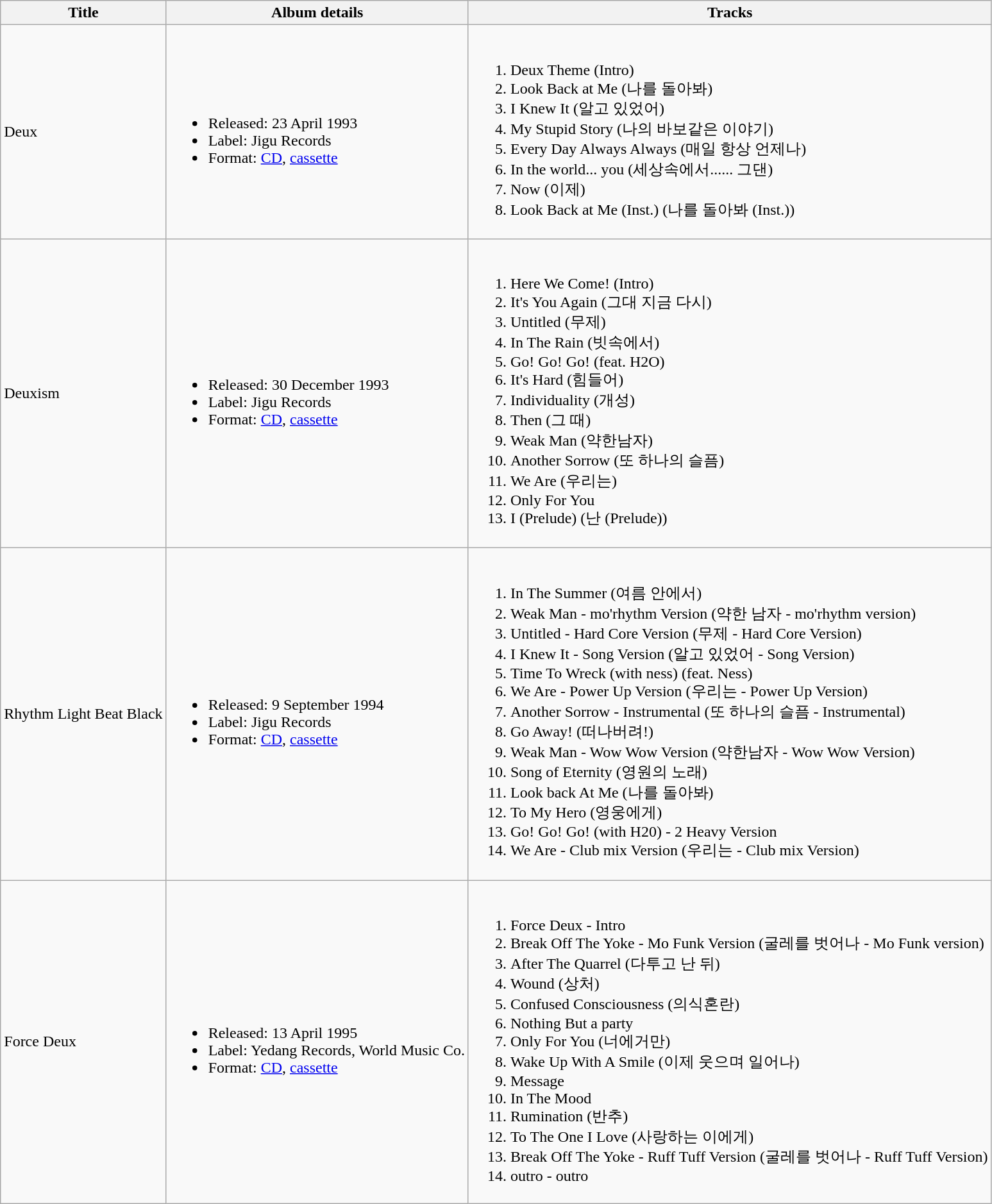<table class="wikitable">
<tr>
<th>Title</th>
<th>Album details</th>
<th>Tracks</th>
</tr>
<tr>
<td>Deux</td>
<td><br><ul><li>Released: 23 April 1993</li><li>Label: Jigu Records</li><li>Format: <a href='#'>CD</a>, <a href='#'>cassette</a></li></ul></td>
<td><br><ol><li>Deux Theme (Intro)</li><li>Look Back at Me (나를 돌아봐)</li><li>I Knew It (알고 있었어)</li><li>My Stupid Story (나의 바보같은 이야기)</li><li>Every Day Always Always (매일 항상 언제나)</li><li>In the world... you (세상속에서...... 그댄)</li><li>Now (이제)</li><li>Look Back at Me (Inst.) (나를 돌아봐 (Inst.))</li></ol></td>
</tr>
<tr>
<td>Deuxism</td>
<td><br><ul><li>Released: 30 December 1993</li><li>Label: Jigu Records</li><li>Format: <a href='#'>CD</a>, <a href='#'>cassette</a></li></ul></td>
<td><br><ol><li>Here We Come! (Intro)</li><li>It's You Again (그대 지금 다시)</li><li>Untitled (무제)</li><li>In The Rain (빗속에서)</li><li>Go! Go! Go! (feat. H2O)</li><li>It's Hard (힘들어)</li><li>Individuality (개성)</li><li>Then (그 때)</li><li>Weak Man (약한남자)</li><li>Another Sorrow (또 하나의 슬픔)</li><li>We Are (우리는)</li><li>Only For You</li><li>I (Prelude) (난 (Prelude))</li></ol></td>
</tr>
<tr>
<td>Rhythm Light Beat Black</td>
<td><br><ul><li>Released: 9 September 1994</li><li>Label: Jigu Records</li><li>Format: <a href='#'>CD</a>, <a href='#'>cassette</a></li></ul></td>
<td><br><ol><li>In The Summer (여름 안에서)</li><li>Weak Man - mo'rhythm Version (약한 남자 - mo'rhythm version)</li><li>Untitled - Hard Core Version (무제 - Hard Core Version)</li><li>I Knew It - Song Version (알고 있었어 - Song Version)</li><li>Time To Wreck (with ness) (feat. Ness)</li><li>We Are - Power Up Version (우리는 - Power Up Version)</li><li>Another Sorrow - Instrumental (또 하나의 슬픔 - Instrumental)</li><li>Go Away! (떠나버려!)</li><li>Weak Man - Wow Wow Version (약한남자 - Wow Wow Version)</li><li>Song of Eternity (영원의 노래)</li><li>Look back At Me (나를 돌아봐)</li><li>To My Hero (영웅에게)</li><li>Go! Go! Go! (with H20) - 2 Heavy Version</li><li>We Are - Club mix Version (우리는 - Club mix Version)</li></ol></td>
</tr>
<tr>
<td>Force Deux</td>
<td><br><ul><li>Released: 13 April 1995</li><li>Label: Yedang Records, World Music Co.</li><li>Format: <a href='#'>CD</a>, <a href='#'>cassette</a></li></ul></td>
<td><br><ol><li>Force Deux - Intro</li><li>Break Off The Yoke - Mo Funk Version (굴레를 벗어나 - Mo Funk version)</li><li>After The Quarrel (다투고 난 뒤)</li><li>Wound (상처)</li><li>Confused Consciousness (의식혼란)</li><li>Nothing But a party</li><li>Only For You (너에거만)</li><li>Wake Up With A Smile (이제 웃으며 일어나)</li><li>Message</li><li>In The Mood</li><li>Rumination (반추)</li><li>To The One I Love (사랑하는 이에게)</li><li>Break Off The Yoke - Ruff Tuff Version (굴레를 벗어나 - Ruff Tuff Version)</li><li>outro - outro</li></ol></td>
</tr>
</table>
